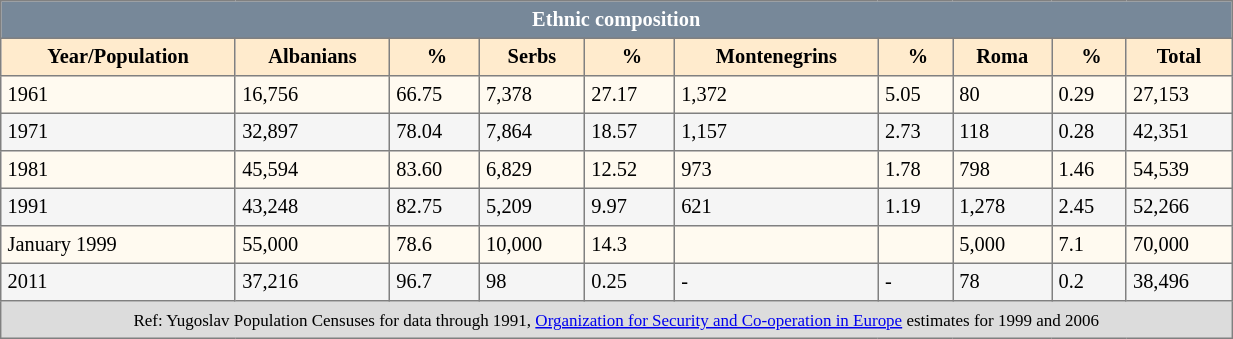<table border="2" cellspacing="0" cellpadding="4" rules="all" width="65%" style="clear:all; margin:5px 0 0em 0em; border-style: solid; border-width: 1px; border-collapse:collapse; font-size:85%; empty-cells:show">
<tr>
<td colspan="14" align=center style="background:#778899; color:white"><strong>Ethnic composition</strong></td>
</tr>
<tr bgcolor="#FFEBCD">
<th>Year/Population</th>
<th>Albanians</th>
<th> %</th>
<th>Serbs</th>
<th> %</th>
<th>Montenegrins</th>
<th> %</th>
<th>Roma</th>
<th> %</th>
<th>Total</th>
</tr>
<tr bgcolor="#fffaf0">
<td>1961</td>
<td>16,756</td>
<td>66.75</td>
<td>7,378</td>
<td>27.17</td>
<td>1,372</td>
<td>5.05</td>
<td>80</td>
<td>0.29</td>
<td>27,153</td>
</tr>
<tr bgcolor="#f5f5f5">
<td>1971</td>
<td>32,897</td>
<td>78.04</td>
<td>7,864</td>
<td>18.57</td>
<td>1,157</td>
<td>2.73</td>
<td>118</td>
<td>0.28</td>
<td>42,351</td>
</tr>
<tr bgcolor="#fffaf0">
<td>1981</td>
<td>45,594</td>
<td>83.60</td>
<td>6,829</td>
<td>12.52</td>
<td>973</td>
<td>1.78</td>
<td>798</td>
<td>1.46</td>
<td>54,539</td>
</tr>
<tr bgcolor="#f5f5f5">
<td>1991</td>
<td>43,248</td>
<td>82.75</td>
<td>5,209</td>
<td>9.97</td>
<td>621</td>
<td>1.19</td>
<td>1,278</td>
<td>2.45</td>
<td>52,266</td>
</tr>
<tr bgcolor="#fffaf0">
<td>January 1999</td>
<td>55,000</td>
<td>78.6</td>
<td>10,000</td>
<td>14.3</td>
<td></td>
<td></td>
<td>5,000</td>
<td>7.1</td>
<td>70,000</td>
</tr>
<tr bgcolor="#f5f5f5">
<td>2011</td>
<td>37,216</td>
<td>96.7</td>
<td>98</td>
<td>0.25</td>
<td>-</td>
<td>-</td>
<td>78</td>
<td>0.2</td>
<td>38,496</td>
</tr>
<tr>
<td colspan="10" align=center style="background:#dcdcdc;"><small>Ref: Yugoslav Population Censuses for data through 1991, <a href='#'>Organization for Security and Co-operation in Europe</a> estimates for 1999 and 2006 </small></td>
</tr>
</table>
